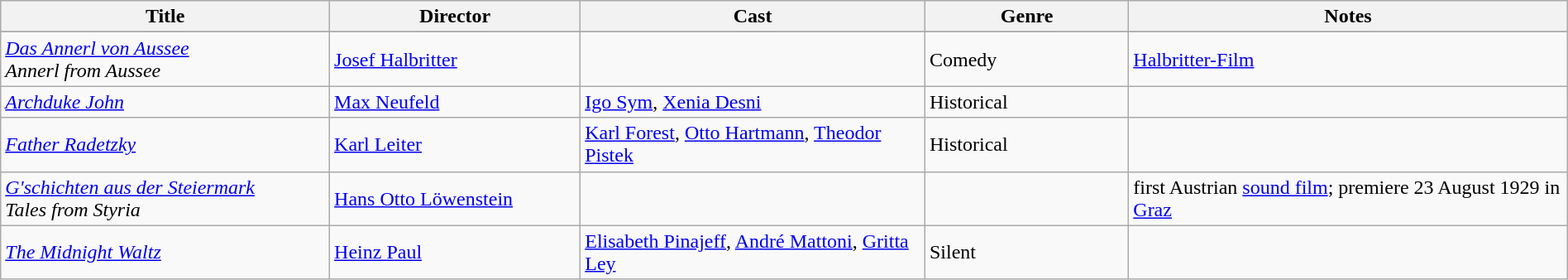<table class="wikitable" width= "100%">
<tr>
<th width=21%>Title</th>
<th width=16%>Director</th>
<th width=22%>Cast</th>
<th width=13%>Genre</th>
<th width=28%>Notes</th>
</tr>
<tr>
</tr>
<tr>
<td><em><a href='#'>Das Annerl von Aussee</a></em><br><em>Annerl from Aussee</em></td>
<td><a href='#'>Josef Halbritter</a></td>
<td></td>
<td>Comedy</td>
<td><a href='#'>Halbritter-Film</a></td>
</tr>
<tr>
<td><em><a href='#'>Archduke John</a></em></td>
<td><a href='#'>Max Neufeld</a></td>
<td><a href='#'>Igo Sym</a>, <a href='#'>Xenia Desni</a></td>
<td>Historical</td>
<td></td>
</tr>
<tr>
<td><em><a href='#'>Father Radetzky</a></em></td>
<td><a href='#'>Karl Leiter</a></td>
<td><a href='#'>Karl Forest</a>, <a href='#'>Otto Hartmann</a>, <a href='#'>Theodor Pistek</a></td>
<td>Historical</td>
<td></td>
</tr>
<tr>
<td><em><a href='#'>G'schichten aus der Steiermark</a></em><br><em>Tales from Styria</em></td>
<td><a href='#'>Hans Otto Löwenstein</a></td>
<td></td>
<td></td>
<td>first Austrian <a href='#'>sound film</a>; premiere 23 August 1929 in <a href='#'>Graz</a></td>
</tr>
<tr>
<td><em><a href='#'>The Midnight Waltz</a></em></td>
<td><a href='#'>Heinz Paul</a></td>
<td><a href='#'>Elisabeth Pinajeff</a>, <a href='#'>André Mattoni</a>, <a href='#'>Gritta Ley</a></td>
<td>Silent</td>
<td></td>
</tr>
</table>
